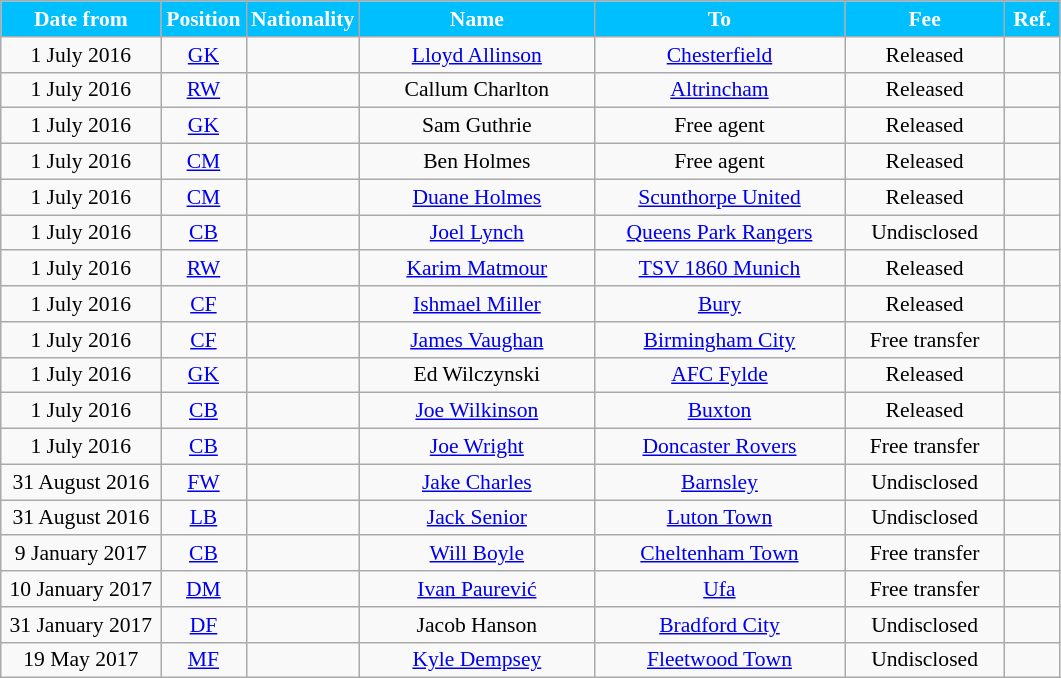<table class="wikitable"  style="text-align:center; font-size:90%; ">
<tr>
<th style="background:#00BFFF; color:#FFFFFF; width:100px;">Date from</th>
<th style="background:#00BFFF; color:#FFFFFF; width:50px;">Position</th>
<th style="background:#00BFFF; color:#FFFFFF; width:50px;">Nationality</th>
<th style="background:#00BFFF; color:#FFFFFF; width:150px;">Name</th>
<th style="background:#00BFFF; color:#FFFFFF; width:160px;">To</th>
<th style="background:#00BFFF; color:#FFFFFF; width:100px;">Fee</th>
<th style="background:#00BFFF; color:#FFFFFF; width:30px;">Ref.</th>
</tr>
<tr>
<td>1 July 2016</td>
<td><a href='#'>GK</a></td>
<td></td>
<td><a href='#'>Lloyd Allinson</a></td>
<td><a href='#'>Chesterfield</a></td>
<td>Released</td>
<td></td>
</tr>
<tr>
<td>1 July 2016</td>
<td><a href='#'>RW</a></td>
<td></td>
<td>Callum Charlton</td>
<td><a href='#'>Altrincham</a></td>
<td>Released</td>
<td></td>
</tr>
<tr>
<td>1 July 2016</td>
<td><a href='#'>GK</a></td>
<td></td>
<td>Sam Guthrie</td>
<td>Free agent</td>
<td>Released</td>
<td></td>
</tr>
<tr>
<td>1 July 2016</td>
<td><a href='#'>CM</a></td>
<td></td>
<td>Ben Holmes</td>
<td>Free agent</td>
<td>Released</td>
<td></td>
</tr>
<tr>
<td>1 July 2016</td>
<td><a href='#'>CM</a></td>
<td></td>
<td><a href='#'>Duane Holmes</a></td>
<td><a href='#'>Scunthorpe United</a></td>
<td>Released</td>
<td></td>
</tr>
<tr>
<td>1 July 2016</td>
<td><a href='#'>CB</a></td>
<td></td>
<td><a href='#'>Joel Lynch</a></td>
<td><a href='#'>Queens Park Rangers</a></td>
<td>Undisclosed</td>
<td></td>
</tr>
<tr>
<td>1 July 2016</td>
<td><a href='#'>RW</a></td>
<td></td>
<td><a href='#'>Karim Matmour</a></td>
<td><a href='#'>TSV 1860 Munich</a></td>
<td>Released</td>
<td></td>
</tr>
<tr>
<td>1 July 2016</td>
<td><a href='#'>CF</a></td>
<td></td>
<td><a href='#'>Ishmael Miller</a></td>
<td><a href='#'>Bury</a></td>
<td>Released</td>
<td></td>
</tr>
<tr>
<td>1 July 2016</td>
<td><a href='#'>CF</a></td>
<td></td>
<td><a href='#'>James Vaughan</a></td>
<td><a href='#'>Birmingham City</a></td>
<td>Free transfer</td>
<td></td>
</tr>
<tr>
<td>1 July 2016</td>
<td><a href='#'>GK</a></td>
<td></td>
<td>Ed Wilczynski</td>
<td><a href='#'>AFC Fylde</a></td>
<td>Released</td>
<td></td>
</tr>
<tr>
<td>1 July 2016</td>
<td><a href='#'>CB</a></td>
<td></td>
<td><a href='#'>Joe Wilkinson</a></td>
<td><a href='#'>Buxton</a></td>
<td>Released</td>
<td></td>
</tr>
<tr>
<td>1 July 2016</td>
<td><a href='#'>CB</a></td>
<td></td>
<td><a href='#'>Joe Wright</a></td>
<td><a href='#'>Doncaster Rovers</a></td>
<td>Free transfer</td>
<td></td>
</tr>
<tr>
<td>31 August 2016</td>
<td><a href='#'>FW</a></td>
<td></td>
<td><a href='#'>Jake Charles</a></td>
<td><a href='#'>Barnsley</a></td>
<td>Undisclosed</td>
<td></td>
</tr>
<tr>
<td>31 August 2016</td>
<td><a href='#'>LB</a></td>
<td></td>
<td><a href='#'>Jack Senior</a></td>
<td><a href='#'>Luton Town</a></td>
<td>Undisclosed</td>
<td></td>
</tr>
<tr>
<td>9 January 2017</td>
<td><a href='#'>CB</a></td>
<td></td>
<td><a href='#'>Will Boyle</a></td>
<td><a href='#'>Cheltenham Town</a></td>
<td>Free transfer</td>
<td></td>
</tr>
<tr>
<td>10 January 2017</td>
<td><a href='#'>DM</a></td>
<td></td>
<td><a href='#'>Ivan Paurević</a></td>
<td><a href='#'>Ufa</a></td>
<td>Free transfer</td>
<td></td>
</tr>
<tr>
<td>31 January 2017</td>
<td><a href='#'>DF</a></td>
<td></td>
<td>Jacob Hanson</td>
<td><a href='#'>Bradford City</a></td>
<td>Undisclosed</td>
<td></td>
</tr>
<tr>
<td>19 May 2017</td>
<td><a href='#'>MF</a></td>
<td></td>
<td><a href='#'>Kyle Dempsey</a></td>
<td><a href='#'>Fleetwood Town</a></td>
<td>Undisclosed</td>
<td></td>
</tr>
</table>
